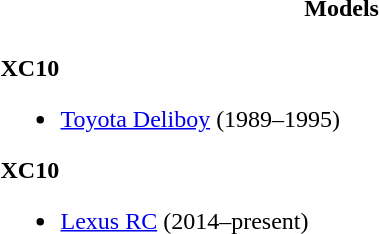<table>
<tr>
<th style="width:50%">Models</th>
</tr>
<tr>
<td style="width:50%"><br><strong>XC10</strong><ul><li><a href='#'>Toyota Deliboy</a> (1989–1995)</li></ul><strong>XC10</strong><ul><li><a href='#'>Lexus RC</a> (2014–present)</li></ul></td>
</tr>
</table>
